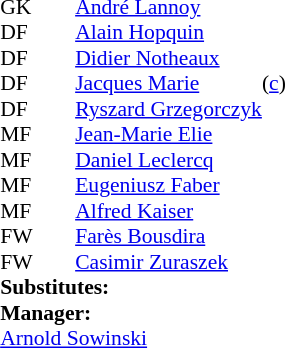<table style="font-size: 90%" cellspacing="0" cellpadding="0" align=center>
<tr>
<td colspan=4></td>
</tr>
<tr>
<th width=25></th>
<th width=25></th>
</tr>
<tr>
<td>GK</td>
<td><strong> </strong></td>
<td> <a href='#'>André Lannoy</a></td>
</tr>
<tr>
<td>DF</td>
<td><strong> </strong></td>
<td> <a href='#'>Alain Hopquin</a></td>
</tr>
<tr>
<td>DF</td>
<td><strong> </strong></td>
<td> <a href='#'>Didier Notheaux</a></td>
</tr>
<tr>
<td>DF</td>
<td><strong> </strong></td>
<td> <a href='#'>Jacques Marie</a></td>
<td>(<a href='#'>c</a>)</td>
</tr>
<tr>
<td>DF</td>
<td><strong> </strong></td>
<td> <a href='#'>Ryszard Grzegorczyk</a></td>
</tr>
<tr>
<td>MF</td>
<td><strong> </strong></td>
<td> <a href='#'>Jean-Marie Elie</a></td>
</tr>
<tr>
<td>MF</td>
<td><strong> </strong></td>
<td> <a href='#'>Daniel Leclercq</a></td>
</tr>
<tr>
<td>MF</td>
<td><strong> </strong></td>
<td> <a href='#'>Eugeniusz Faber</a></td>
</tr>
<tr>
<td>MF</td>
<td><strong> </strong></td>
<td> <a href='#'>Alfred Kaiser</a></td>
</tr>
<tr>
<td>FW</td>
<td><strong> </strong></td>
<td> <a href='#'>Farès Bousdira</a></td>
</tr>
<tr>
<td>FW</td>
<td><strong> </strong></td>
<td> <a href='#'>Casimir Zuraszek</a></td>
</tr>
<tr>
<td colspan=3><strong>Substitutes:</strong></td>
</tr>
<tr>
<td colspan=3><strong>Manager:</strong></td>
</tr>
<tr>
<td colspan=4> <a href='#'>Arnold Sowinski</a></td>
</tr>
</table>
